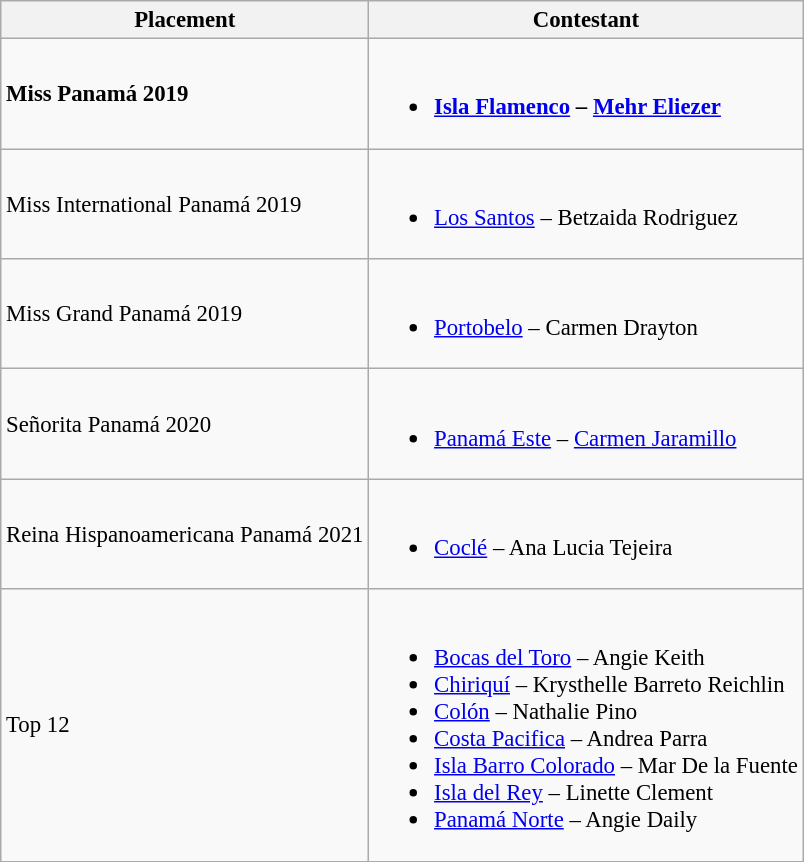<table class="wikitable sortable" style="font-size: 95%;">
<tr>
<th>Placement</th>
<th>Contestant</th>
</tr>
<tr>
<td><strong>Miss Panamá 2019</strong></td>
<td><br><ul><li><strong><a href='#'>Isla Flamenco</a> – <a href='#'>Mehr Eliezer</a></strong></li></ul></td>
</tr>
<tr>
<td>Miss International Panamá 2019</td>
<td><br><ul><li><a href='#'>Los Santos</a> – Betzaida Rodriguez</li></ul></td>
</tr>
<tr>
<td>Miss Grand Panamá 2019</td>
<td><br><ul><li><a href='#'>Portobelo</a> – Carmen Drayton</li></ul></td>
</tr>
<tr>
<td>Señorita Panamá 2020</td>
<td><br><ul><li><a href='#'>Panamá Este</a> – <a href='#'>Carmen Jaramillo</a></li></ul></td>
</tr>
<tr>
<td>Reina Hispanoamericana Panamá 2021</td>
<td><br><ul><li><a href='#'>Coclé</a> – Ana Lucia Tejeira</li></ul></td>
</tr>
<tr>
<td>Top 12</td>
<td><br><ul><li><a href='#'>Bocas del Toro</a> – Angie Keith</li><li><a href='#'>Chiriquí</a> – Krysthelle Barreto Reichlin</li><li><a href='#'>Colón</a> – Nathalie Pino</li><li><a href='#'>Costa Pacifica</a> – Andrea Parra</li><li><a href='#'>Isla Barro Colorado</a> – Mar De la Fuente</li><li><a href='#'>Isla del Rey</a> – Linette Clement</li><li><a href='#'>Panamá Norte</a> – Angie Daily</li></ul></td>
</tr>
</table>
